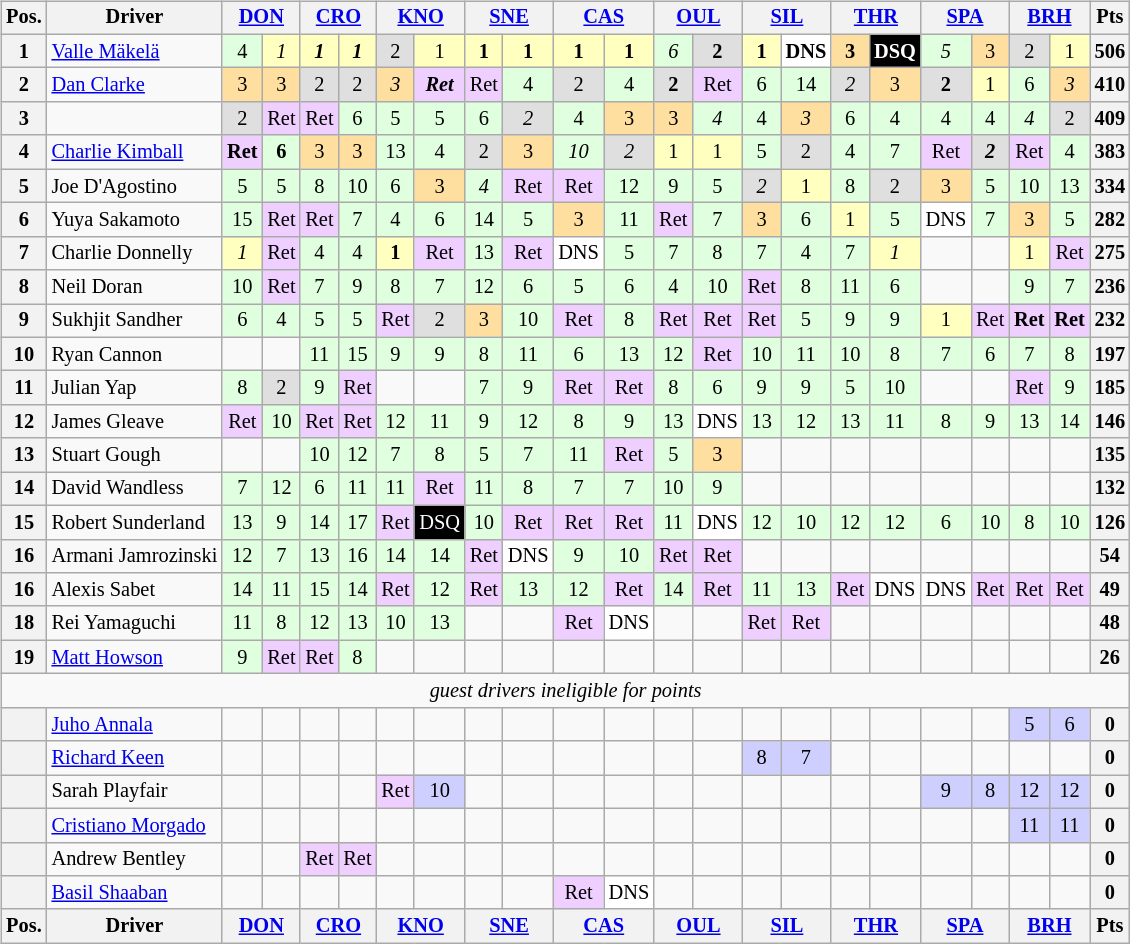<table>
<tr valign="top">
<td><br><table class="wikitable" style="font-size: 85%; text-align:center;">
<tr valign="top">
<th valign="middle">Pos.</th>
<th valign="middle">Driver</th>
<th colspan="2"><a href='#'>DON</a><br></th>
<th colspan="2"><a href='#'>CRO</a><br></th>
<th colspan="2"><a href='#'>KNO</a><br></th>
<th colspan="2"><a href='#'>SNE</a><br></th>
<th colspan="2"><a href='#'>CAS</a><br></th>
<th colspan="2"><a href='#'>OUL</a><br></th>
<th colspan="2"><a href='#'>SIL</a><br></th>
<th colspan="2"><a href='#'>THR</a><br></th>
<th colspan="2"><a href='#'>SPA</a><br></th>
<th colspan="2"><a href='#'>BRH</a><br></th>
<th valign="middle">Pts</th>
</tr>
<tr>
<th>1</th>
<td align=left> <a href='#'>Valle Mäkelä</a></td>
<td style="background:#DFFFDF;">4</td>
<td style="background:#FFFFBF;"><em>1</em></td>
<td style="background:#FFFFBF;"><strong><em>1</em></strong></td>
<td style="background:#FFFFBF;"><strong><em>1</em></strong></td>
<td style="background:#DFDFDF;">2</td>
<td style="background:#FFFFBF;">1</td>
<td style="background:#FFFFBF;"><strong>1</strong></td>
<td style="background:#FFFFBF;"><strong>1</strong></td>
<td style="background:#FFFFBF;"><strong>1</strong></td>
<td style="background:#FFFFBF;"><strong>1</strong></td>
<td style="background:#DFFFDF;"><em>6</em></td>
<td style="background:#DFDFDF;"><strong>2</strong></td>
<td style="background:#FFFFBF;"><strong>1</strong></td>
<td style="background:#FFFFFF;"><strong>DNS</strong></td>
<td style="background:#FFDF9F;"><strong>3</strong></td>
<td style="background:black; color:white"><strong>DSQ</strong></td>
<td style="background:#DFFFDF;"><em>5</em></td>
<td style="background:#FFDF9F;">3</td>
<td style="background:#DFDFDF;">2</td>
<td style="background:#FFFFBF;">1</td>
<th>506</th>
</tr>
<tr>
<th>2</th>
<td align=left> <a href='#'>Dan Clarke</a></td>
<td style="background:#FFDF9F;">3</td>
<td style="background:#FFDF9F;">3</td>
<td style="background:#DFDFDF;">2</td>
<td style="background:#DFDFDF;">2</td>
<td style="background:#FFDF9F;"><em>3</em></td>
<td style="background:#EFCFFF;"><strong><em>Ret</em></strong></td>
<td style="background:#EFCFFF;">Ret</td>
<td style="background:#DFFFDF;">4</td>
<td style="background:#DFDFDF;">2</td>
<td style="background:#DFFFDF;">4</td>
<td style="background:#DFDFDF;"><strong>2</strong></td>
<td style="background:#EFCFFF;">Ret</td>
<td style="background:#DFFFDF;">6</td>
<td style="background:#DFFFDF;">14</td>
<td style="background:#DFDFDF;"><em>2</em></td>
<td style="background:#FFDF9F;">3</td>
<td style="background:#DFDFDF;"><strong>2</strong></td>
<td style="background:#FFFFBF;">1</td>
<td style="background:#DFFFDF;">6</td>
<td style="background:#FFDF9F;"><em>3</em></td>
<th>410</th>
</tr>
<tr>
<th>3</th>
<td align=left></td>
<td style="background:#DFDFDF;">2</td>
<td style="background:#EFCFFF;">Ret</td>
<td style="background:#EFCFFF;">Ret</td>
<td style="background:#DFFFDF;">6</td>
<td style="background:#DFFFDF;">5</td>
<td style="background:#DFFFDF;">5</td>
<td style="background:#DFFFDF;">6</td>
<td style="background:#DFDFDF;"><em>2</em></td>
<td style="background:#DFFFDF;">4</td>
<td style="background:#FFDF9F;">3</td>
<td style="background:#FFDF9F;">3</td>
<td style="background:#DFFFDF;"><em>4</em></td>
<td style="background:#DFFFDF;">4</td>
<td style="background:#FFDF9F;"><em>3</em></td>
<td style="background:#DFFFDF;">6</td>
<td style="background:#DFFFDF;">4</td>
<td style="background:#DFFFDF;">4</td>
<td style="background:#DFFFDF;">4</td>
<td style="background:#DFFFDF;"><em>4</em></td>
<td style="background:#DFDFDF;">2</td>
<th>409</th>
</tr>
<tr>
<th>4</th>
<td align=left> <a href='#'>Charlie Kimball</a></td>
<td style="background:#EFCFFF;"><strong>Ret</strong></td>
<td style="background:#DFFFDF;"><strong>6</strong></td>
<td style="background:#FFDF9F;">3</td>
<td style="background:#FFDF9F;">3</td>
<td style="background:#DFFFDF;">13</td>
<td style="background:#DFFFDF;">4</td>
<td style="background:#DFDFDF;">2</td>
<td style="background:#FFDF9F;">3</td>
<td style="background:#DFFFDF;"><em>10</em></td>
<td style="background:#DFDFDF;"><em>2</em></td>
<td style="background:#FFFFBF;">1</td>
<td style="background:#FFFFBF;">1</td>
<td style="background:#DFFFDF;">5</td>
<td style="background:#DFDFDF;">2</td>
<td style="background:#DFFFDF;">4</td>
<td style="background:#DFFFDF;">7</td>
<td style="background:#EFCFFF;">Ret</td>
<td style="background:#DFDFDF;"><strong><em>2</em></strong></td>
<td style="background:#EFCFFF;">Ret</td>
<td style="background:#DFFFDF;">4</td>
<th>383</th>
</tr>
<tr>
<th>5</th>
<td align=left> Joe D'Agostino</td>
<td style="background:#DFFFDF;">5</td>
<td style="background:#DFFFDF;">5</td>
<td style="background:#DFFFDF;">8</td>
<td style="background:#DFFFDF;">10</td>
<td style="background:#DFFFDF;">6</td>
<td style="background:#FFDF9F;">3</td>
<td style="background:#DFFFDF;"><em>4</em></td>
<td style="background:#EFCFFF;">Ret</td>
<td style="background:#EFCFFF;">Ret</td>
<td style="background:#DFFFDF;">12</td>
<td style="background:#DFFFDF;">9</td>
<td style="background:#DFFFDF;">5</td>
<td style="background:#DFDFDF;"><em>2</em></td>
<td style="background:#FFFFBF;">1</td>
<td style="background:#DFFFDF;">8</td>
<td style="background:#DFDFDF;">2</td>
<td style="background:#FFDF9F;">3</td>
<td style="background:#DFFFDF;">5</td>
<td style="background:#DFFFDF;">10</td>
<td style="background:#DFFFDF;">13</td>
<th>334</th>
</tr>
<tr>
<th>6</th>
<td align=left> Yuya Sakamoto</td>
<td style="background:#DFFFDF;">15</td>
<td style="background:#EFCFFF;">Ret</td>
<td style="background:#EFCFFF;">Ret</td>
<td style="background:#DFFFDF;">7</td>
<td style="background:#DFFFDF;">4</td>
<td style="background:#DFFFDF;">6</td>
<td style="background:#DFFFDF;">14</td>
<td style="background:#DFFFDF;">5</td>
<td style="background:#FFDF9F;">3</td>
<td style="background:#DFFFDF;">11</td>
<td style="background:#EFCFFF;">Ret</td>
<td style="background:#DFFFDF;">7</td>
<td style="background:#FFDF9F;">3</td>
<td style="background:#DFFFDF;">6</td>
<td style="background:#FFFFBF;">1</td>
<td style="background:#DFFFDF;">5</td>
<td style="background:#FFFFFF;">DNS</td>
<td style="background:#DFFFDF;">7</td>
<td style="background:#FFDF9F;">3</td>
<td style="background:#DFFFDF;">5</td>
<th>282</th>
</tr>
<tr>
<th>7</th>
<td align=left> Charlie Donnelly</td>
<td style="background:#FFFFBF;"><em>1</em></td>
<td style="background:#EFCFFF;">Ret</td>
<td style="background:#DFFFDF;">4</td>
<td style="background:#DFFFDF;">4</td>
<td style="background:#FFFFBF;"><strong>1</strong></td>
<td style="background:#EFCFFF;">Ret</td>
<td style="background:#DFFFDF;">13</td>
<td style="background:#EFCFFF;">Ret</td>
<td style="background:#FFFFFF;">DNS</td>
<td style="background:#DFFFDF;">5</td>
<td style="background:#DFFFDF;">7</td>
<td style="background:#DFFFDF;">8</td>
<td style="background:#DFFFDF;">7</td>
<td style="background:#DFFFDF;">4</td>
<td style="background:#DFFFDF;">7</td>
<td style="background:#FFFFBF;"><em>1</em></td>
<td></td>
<td></td>
<td style="background:#FFFFBF;">1</td>
<td style="background:#EFCFFF;">Ret</td>
<th>275</th>
</tr>
<tr>
<th>8</th>
<td align=left> Neil Doran</td>
<td style="background:#DFFFDF;">10</td>
<td style="background:#EFCFFF;">Ret</td>
<td style="background:#DFFFDF;">7</td>
<td style="background:#DFFFDF;">9</td>
<td style="background:#DFFFDF;">8</td>
<td style="background:#DFFFDF;">7</td>
<td style="background:#DFFFDF;">12</td>
<td style="background:#DFFFDF;">6</td>
<td style="background:#DFFFDF;">5</td>
<td style="background:#DFFFDF;">6</td>
<td style="background:#DFFFDF;">4</td>
<td style="background:#DFFFDF;">10</td>
<td style="background:#EFCFFF;">Ret</td>
<td style="background:#DFFFDF;">8</td>
<td style="background:#DFFFDF;">11</td>
<td style="background:#DFFFDF;">6</td>
<td></td>
<td></td>
<td style="background:#DFFFDF;">9</td>
<td style="background:#DFFFDF;">7</td>
<th>236</th>
</tr>
<tr>
<th>9</th>
<td align=left> Sukhjit Sandher</td>
<td style="background:#DFFFDF;">6</td>
<td style="background:#DFFFDF;">4</td>
<td style="background:#DFFFDF;">5</td>
<td style="background:#DFFFDF;">5</td>
<td style="background:#EFCFFF;">Ret</td>
<td style="background:#DFDFDF;">2</td>
<td style="background:#FFDF9F;">3</td>
<td style="background:#DFFFDF;">10</td>
<td style="background:#EFCFFF;">Ret</td>
<td style="background:#DFFFDF;">8</td>
<td style="background:#EFCFFF;">Ret</td>
<td style="background:#EFCFFF;">Ret</td>
<td style="background:#EFCFFF;">Ret</td>
<td style="background:#DFFFDF;">5</td>
<td style="background:#DFFFDF;">9</td>
<td style="background:#DFFFDF;">9</td>
<td style="background:#FFFFBF;">1</td>
<td style="background:#EFCFFF;">Ret</td>
<td style="background:#EFCFFF;"><strong>Ret</strong></td>
<td style="background:#EFCFFF;"><strong>Ret</strong></td>
<th>232</th>
</tr>
<tr>
<th>10</th>
<td align=left> Ryan Cannon</td>
<td></td>
<td></td>
<td style="background:#DFFFDF;">11</td>
<td style="background:#DFFFDF;">15</td>
<td style="background:#DFFFDF;">9</td>
<td style="background:#DFFFDF;">9</td>
<td style="background:#DFFFDF;">8</td>
<td style="background:#DFFFDF;">11</td>
<td style="background:#DFFFDF;">6</td>
<td style="background:#DFFFDF;">13</td>
<td style="background:#DFFFDF;">12</td>
<td style="background:#EFCFFF;">Ret</td>
<td style="background:#DFFFDF;">10</td>
<td style="background:#DFFFDF;">11</td>
<td style="background:#DFFFDF;">10</td>
<td style="background:#DFFFDF;">8</td>
<td style="background:#DFFFDF;">7</td>
<td style="background:#DFFFDF;">6</td>
<td style="background:#DFFFDF;">7</td>
<td style="background:#DFFFDF;">8</td>
<th>197</th>
</tr>
<tr>
<th>11</th>
<td align=left> Julian Yap</td>
<td style="background:#DFFFDF;">8</td>
<td style="background:#DFDFDF;">2</td>
<td style="background:#DFFFDF;">9</td>
<td style="background:#EFCFFF;">Ret</td>
<td></td>
<td></td>
<td style="background:#DFFFDF;">7</td>
<td style="background:#DFFFDF;">9</td>
<td style="background:#EFCFFF;">Ret</td>
<td style="background:#EFCFFF;">Ret</td>
<td style="background:#DFFFDF;">8</td>
<td style="background:#DFFFDF;">6</td>
<td style="background:#DFFFDF;">9</td>
<td style="background:#DFFFDF;">9</td>
<td style="background:#DFFFDF;">5</td>
<td style="background:#DFFFDF;">10</td>
<td></td>
<td></td>
<td style="background:#EFCFFF;">Ret</td>
<td style="background:#DFFFDF;">9</td>
<th>185</th>
</tr>
<tr>
<th>12</th>
<td align=left> James Gleave</td>
<td style="background:#EFCFFF;">Ret</td>
<td style="background:#DFFFDF;">10</td>
<td style="background:#EFCFFF;">Ret</td>
<td style="background:#EFCFFF;">Ret</td>
<td style="background:#DFFFDF;">12</td>
<td style="background:#DFFFDF;">11</td>
<td style="background:#DFFFDF;">9</td>
<td style="background:#DFFFDF;">12</td>
<td style="background:#DFFFDF;">8</td>
<td style="background:#DFFFDF;">9</td>
<td style="background:#DFFFDF;">13</td>
<td style="background:#FFFFFF;">DNS</td>
<td style="background:#DFFFDF;">13</td>
<td style="background:#DFFFDF;">12</td>
<td style="background:#DFFFDF;">13</td>
<td style="background:#DFFFDF;">11</td>
<td style="background:#DFFFDF;">8</td>
<td style="background:#DFFFDF;">9</td>
<td style="background:#DFFFDF;">13</td>
<td style="background:#DFFFDF;">14</td>
<th>146</th>
</tr>
<tr>
<th>13</th>
<td align=left> Stuart Gough</td>
<td></td>
<td></td>
<td style="background:#DFFFDF;">10</td>
<td style="background:#DFFFDF;">12</td>
<td style="background:#DFFFDF;">7</td>
<td style="background:#DFFFDF;">8</td>
<td style="background:#DFFFDF;">5</td>
<td style="background:#DFFFDF;">7</td>
<td style="background:#DFFFDF;">11</td>
<td style="background:#EFCFFF;">Ret</td>
<td style="background:#DFFFDF;">5</td>
<td style="background:#FFDF9F;">3</td>
<td></td>
<td></td>
<td></td>
<td></td>
<td></td>
<td></td>
<td></td>
<td></td>
<th>135</th>
</tr>
<tr>
<th>14</th>
<td align=left> David Wandless</td>
<td style="background:#DFFFDF;">7</td>
<td style="background:#DFFFDF;">12</td>
<td style="background:#DFFFDF;">6</td>
<td style="background:#DFFFDF;">11</td>
<td style="background:#DFFFDF;">11</td>
<td style="background:#EFCFFF;">Ret</td>
<td style="background:#DFFFDF;">11</td>
<td style="background:#DFFFDF;">8</td>
<td style="background:#DFFFDF;">7</td>
<td style="background:#DFFFDF;">7</td>
<td style="background:#DFFFDF;">10</td>
<td style="background:#DFFFDF;">9</td>
<td></td>
<td></td>
<td></td>
<td></td>
<td></td>
<td></td>
<td></td>
<td></td>
<th>132</th>
</tr>
<tr>
<th>15</th>
<td align=left> Robert Sunderland</td>
<td style="background:#DFFFDF;">13</td>
<td style="background:#DFFFDF;">9</td>
<td style="background:#DFFFDF;">14</td>
<td style="background:#DFFFDF;">17</td>
<td style="background:#EFCFFF;">Ret</td>
<td style="background:black; color:white">DSQ</td>
<td style="background:#DFFFDF;">10</td>
<td style="background:#EFCFFF;">Ret</td>
<td style="background:#EFCFFF;">Ret</td>
<td style="background:#EFCFFF;">Ret</td>
<td style="background:#DFFFDF;">11</td>
<td style="background:#FFFFFF;">DNS</td>
<td style="background:#DFFFDF;">12</td>
<td style="background:#DFFFDF;">10</td>
<td style="background:#DFFFDF;">12</td>
<td style="background:#DFFFDF;">12</td>
<td style="background:#DFFFDF;">6</td>
<td style="background:#DFFFDF;">10</td>
<td style="background:#DFFFDF;">8</td>
<td style="background:#DFFFDF;">10</td>
<th>126</th>
</tr>
<tr>
<th>16</th>
<td align=left> Armani Jamrozinski</td>
<td style="background:#DFFFDF;">12</td>
<td style="background:#DFFFDF;">7</td>
<td style="background:#DFFFDF;">13</td>
<td style="background:#DFFFDF;">16</td>
<td style="background:#DFFFDF;">14</td>
<td style="background:#DFFFDF;">14</td>
<td style="background:#EFCFFF;">Ret</td>
<td style="background:#FFFFFF;">DNS</td>
<td style="background:#DFFFDF;">9</td>
<td style="background:#DFFFDF;">10</td>
<td style="background:#EFCFFF;">Ret</td>
<td style="background:#EFCFFF;">Ret</td>
<td></td>
<td></td>
<td></td>
<td></td>
<td></td>
<td></td>
<td></td>
<td></td>
<th>54</th>
</tr>
<tr>
<th>16</th>
<td align=left> Alexis Sabet</td>
<td style="background:#DFFFDF;">14</td>
<td style="background:#DFFFDF;">11</td>
<td style="background:#DFFFDF;">15</td>
<td style="background:#DFFFDF;">14</td>
<td style="background:#EFCFFF;">Ret</td>
<td style="background:#DFFFDF;">12</td>
<td style="background:#EFCFFF;">Ret</td>
<td style="background:#DFFFDF;">13</td>
<td style="background:#DFFFDF;">12</td>
<td style="background:#EFCFFF;">Ret</td>
<td style="background:#DFFFDF;">14</td>
<td style="background:#EFCFFF;">Ret</td>
<td style="background:#DFFFDF;">11</td>
<td style="background:#DFFFDF;">13</td>
<td style="background:#EFCFFF;">Ret</td>
<td style="background:#FFFFFF;">DNS</td>
<td style="background:#FFFFFF;">DNS</td>
<td style="background:#EFCFFF;">Ret</td>
<td style="background:#EFCFFF;">Ret</td>
<td style="background:#EFCFFF;">Ret</td>
<th>49</th>
</tr>
<tr>
<th>18</th>
<td align=left> Rei Yamaguchi</td>
<td style="background:#DFFFDF;">11</td>
<td style="background:#DFFFDF;">8</td>
<td style="background:#DFFFDF;">12</td>
<td style="background:#DFFFDF;">13</td>
<td style="background:#DFFFDF;">10</td>
<td style="background:#DFFFDF;">13</td>
<td></td>
<td></td>
<td style="background:#EFCFFF;">Ret</td>
<td style="background:#FFFFFF;">DNS</td>
<td></td>
<td></td>
<td style="background:#EFCFFF;">Ret</td>
<td style="background:#EFCFFF;">Ret</td>
<td></td>
<td></td>
<td></td>
<td></td>
<td></td>
<td></td>
<th>48</th>
</tr>
<tr>
<th>19</th>
<td align=left> <a href='#'>Matt Howson</a></td>
<td style="background:#DFFFDF;">9</td>
<td style="background:#EFCFFF;">Ret</td>
<td style="background:#EFCFFF;">Ret</td>
<td style="background:#DFFFDF;">8</td>
<td></td>
<td></td>
<td></td>
<td></td>
<td></td>
<td></td>
<td></td>
<td></td>
<td></td>
<td></td>
<td></td>
<td></td>
<td></td>
<td></td>
<td></td>
<td></td>
<th>26</th>
</tr>
<tr>
<td colspan=23 align=center><em>guest drivers ineligible for points</em></td>
</tr>
<tr>
<th></th>
<td align=left> <a href='#'>Juho Annala</a></td>
<td></td>
<td></td>
<td></td>
<td></td>
<td></td>
<td></td>
<td></td>
<td></td>
<td></td>
<td></td>
<td></td>
<td></td>
<td></td>
<td></td>
<td></td>
<td></td>
<td></td>
<td></td>
<td style="background:#CFCFFF;">5</td>
<td style="background:#CFCFFF;">6</td>
<th>0</th>
</tr>
<tr>
<th></th>
<td align=left> <a href='#'>Richard Keen</a></td>
<td></td>
<td></td>
<td></td>
<td></td>
<td></td>
<td></td>
<td></td>
<td></td>
<td></td>
<td></td>
<td></td>
<td></td>
<td style="background:#CFCFFF;">8</td>
<td style="background:#CFCFFF;">7</td>
<td></td>
<td></td>
<td></td>
<td></td>
<td></td>
<td></td>
<th>0</th>
</tr>
<tr>
<th></th>
<td align=left> Sarah Playfair</td>
<td></td>
<td></td>
<td></td>
<td></td>
<td style="background:#EFCFFF;">Ret</td>
<td style="background:#CFCFFF;">10</td>
<td></td>
<td></td>
<td></td>
<td></td>
<td></td>
<td></td>
<td></td>
<td></td>
<td></td>
<td></td>
<td style="background:#CFCFFF;">9</td>
<td style="background:#CFCFFF;">8</td>
<td style="background:#CFCFFF;">12</td>
<td style="background:#CFCFFF;">12</td>
<th>0</th>
</tr>
<tr>
<th></th>
<td align=left> <a href='#'>Cristiano Morgado</a></td>
<td></td>
<td></td>
<td></td>
<td></td>
<td></td>
<td></td>
<td></td>
<td></td>
<td></td>
<td></td>
<td></td>
<td></td>
<td></td>
<td></td>
<td></td>
<td></td>
<td></td>
<td></td>
<td style="background:#CFCFFF;">11</td>
<td style="background:#CFCFFF;">11</td>
<th>0</th>
</tr>
<tr>
<th></th>
<td align=left> Andrew Bentley</td>
<td></td>
<td></td>
<td style="background:#EFCFFF;">Ret</td>
<td style="background:#EFCFFF;">Ret</td>
<td></td>
<td></td>
<td></td>
<td></td>
<td></td>
<td></td>
<td></td>
<td></td>
<td></td>
<td></td>
<td></td>
<td></td>
<td></td>
<td></td>
<td></td>
<td></td>
<th>0</th>
</tr>
<tr>
<th></th>
<td align=left> <a href='#'>Basil Shaaban</a></td>
<td></td>
<td></td>
<td></td>
<td></td>
<td></td>
<td></td>
<td></td>
<td></td>
<td style="background:#EFCFFF;">Ret</td>
<td style="background:#FFFFFF;">DNS</td>
<td></td>
<td></td>
<td></td>
<td></td>
<td></td>
<td></td>
<td></td>
<td></td>
<td></td>
<td></td>
<th>0</th>
</tr>
<tr>
<th valign="middle">Pos.</th>
<th valign="middle">Driver</th>
<th colspan="2"><a href='#'>DON</a><br></th>
<th colspan="2"><a href='#'>CRO</a><br></th>
<th colspan="2"><a href='#'>KNO</a><br></th>
<th colspan="2"><a href='#'>SNE</a><br></th>
<th colspan="2"><a href='#'>CAS</a><br></th>
<th colspan="2"><a href='#'>OUL</a><br></th>
<th colspan="2"><a href='#'>SIL</a><br></th>
<th colspan="2"><a href='#'>THR</a><br></th>
<th colspan="2"><a href='#'>SPA</a><br></th>
<th colspan="2"><a href='#'>BRH</a><br></th>
<th valign="middle">Pts</th>
</tr>
</table>
</td>
<td valign="top"><br></td>
</tr>
</table>
